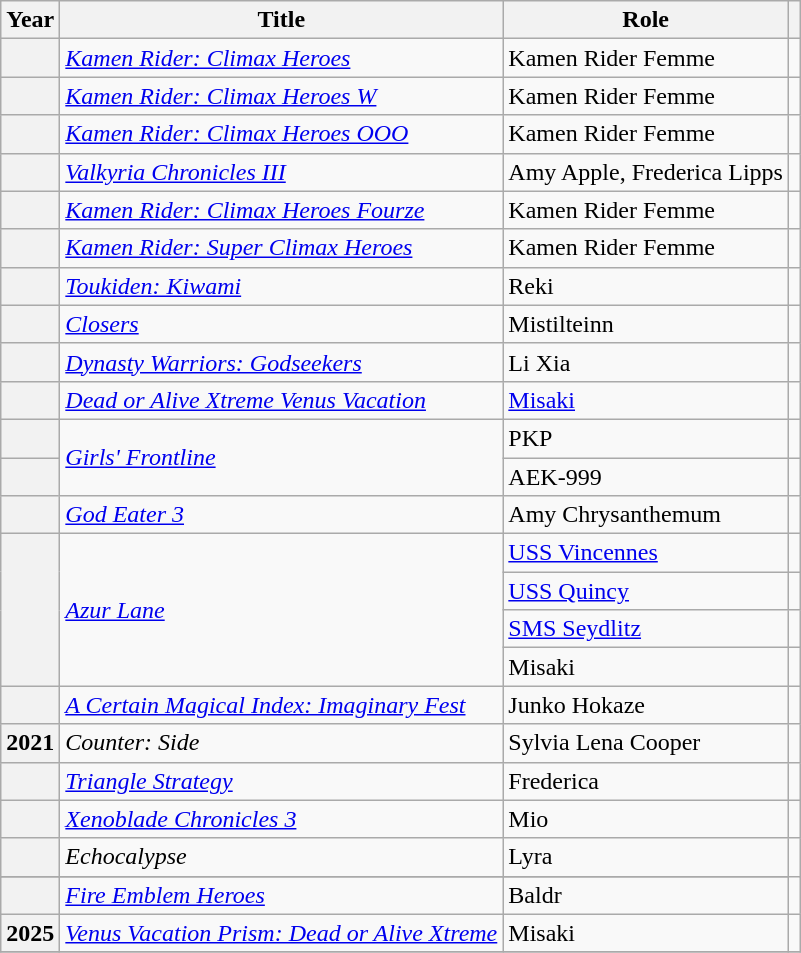<table class="wikitable plainrowheaders sortable">
<tr>
<th scope="col">Year</th>
<th scope="col">Title</th>
<th scope="col">Role</th>
<th scope="col" class="unsortable"></th>
</tr>
<tr>
<th scope="row"></th>
<td><em><a href='#'>Kamen Rider: Climax Heroes</a></em></td>
<td>Kamen Rider Femme</td>
<td></td>
</tr>
<tr>
<th scope="row"></th>
<td><em><a href='#'>Kamen Rider: Climax Heroes W</a></em></td>
<td>Kamen Rider Femme</td>
<td></td>
</tr>
<tr>
<th scope="row"></th>
<td><em><a href='#'>Kamen Rider: Climax Heroes OOO</a></em></td>
<td>Kamen Rider Femme</td>
<td></td>
</tr>
<tr>
<th scope="row"></th>
<td><em><a href='#'>Valkyria Chronicles III</a></em></td>
<td>Amy Apple, Frederica Lipps</td>
<td></td>
</tr>
<tr>
<th scope="row"></th>
<td><em><a href='#'>Kamen Rider: Climax Heroes Fourze</a></em></td>
<td>Kamen Rider Femme</td>
<td></td>
</tr>
<tr>
<th scope="row"></th>
<td><em><a href='#'>Kamen Rider: Super Climax Heroes</a></em></td>
<td>Kamen Rider Femme</td>
<td></td>
</tr>
<tr>
<th scope="row"></th>
<td><em><a href='#'>Toukiden: Kiwami</a></em></td>
<td>Reki</td>
<td></td>
</tr>
<tr>
<th scope="row"></th>
<td><em><a href='#'>Closers</a></em></td>
<td>Mistilteinn</td>
<td></td>
</tr>
<tr>
<th scope="row"></th>
<td><em><a href='#'>Dynasty Warriors: Godseekers</a></em></td>
<td>Li Xia</td>
<td></td>
</tr>
<tr>
<th scope="row"></th>
<td><em><a href='#'>Dead or Alive Xtreme Venus Vacation</a></em></td>
<td><a href='#'>Misaki</a></td>
<td></td>
</tr>
<tr>
<th scope="row"></th>
<td rowspan="2"><em><a href='#'>Girls' Frontline</a></em></td>
<td>PKP</td>
<td></td>
</tr>
<tr>
<th scope="row"></th>
<td>AEK-999</td>
<td></td>
</tr>
<tr>
<th scope="row"></th>
<td><em><a href='#'>God Eater 3</a></em></td>
<td>Amy Chrysanthemum</td>
<td></td>
</tr>
<tr>
<th rowspan="4" scope="row"></th>
<td rowspan="4"><em><a href='#'>Azur Lane</a></em></td>
<td><a href='#'>USS Vincennes</a></td>
<td></td>
</tr>
<tr>
<td><a href='#'>USS Quincy</a></td>
<td></td>
</tr>
<tr>
<td><a href='#'>SMS Seydlitz</a></td>
<td></td>
</tr>
<tr>
<td>Misaki</td>
<td></td>
</tr>
<tr>
<th scope="row"></th>
<td><em><a href='#'>A Certain Magical Index: Imaginary Fest</a></em></td>
<td>Junko Hokaze</td>
<td></td>
</tr>
<tr>
<th scope="row">2021</th>
<td><em>Counter: Side</em></td>
<td>Sylvia Lena Cooper</td>
<td></td>
</tr>
<tr>
<th scope="row"></th>
<td><em><a href='#'>Triangle Strategy</a></em></td>
<td>Frederica</td>
<td></td>
</tr>
<tr>
<th scope="row"></th>
<td><em><a href='#'>Xenoblade Chronicles 3</a></em></td>
<td>Mio</td>
<td></td>
</tr>
<tr>
<th scope="row"></th>
<td><em>Echocalypse</em></td>
<td>Lyra</td>
<td></td>
</tr>
<tr>
</tr>
<tr>
<th scope="row"></th>
<td><em><a href='#'>Fire Emblem Heroes</a></em></td>
<td>Baldr</td>
</tr>
<tr>
<th scope="row">2025</th>
<td><em><a href='#'>Venus Vacation Prism: Dead or Alive Xtreme</a></em></td>
<td>Misaki</td>
<td></td>
</tr>
<tr>
</tr>
</table>
